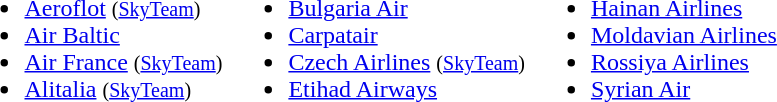<table>
<tr valign="top"|>
<td><br><ul><li><a href='#'>Aeroflot</a> <small>(<a href='#'>SkyTeam</a>)</small></li><li><a href='#'>Air Baltic</a></li><li><a href='#'>Air France</a> <small>(<a href='#'>SkyTeam</a>)</small></li><li><a href='#'>Alitalia</a> <small>(<a href='#'>SkyTeam</a>)</small></li></ul></td>
<td><br><ul><li><a href='#'>Bulgaria Air</a></li><li><a href='#'>Carpatair</a></li><li><a href='#'>Czech Airlines</a> <small>(<a href='#'>SkyTeam</a>)</small></li><li><a href='#'>Etihad Airways</a></li></ul></td>
<td><br><ul><li><a href='#'>Hainan Airlines</a></li><li><a href='#'>Moldavian Airlines</a></li><li><a href='#'>Rossiya Airlines</a></li><li><a href='#'>Syrian Air</a></li></ul></td>
</tr>
</table>
